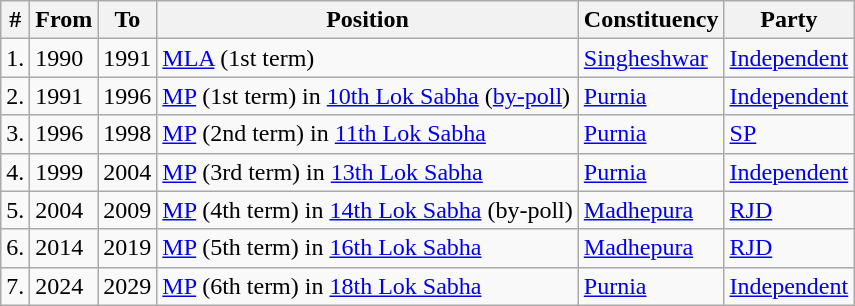<table class="wikitable sortable">
<tr>
<th>#</th>
<th>From</th>
<th>To</th>
<th>Position</th>
<th>Constituency</th>
<th>Party</th>
</tr>
<tr>
<td>1.</td>
<td>1990</td>
<td>1991</td>
<td><a href='#'>MLA</a> (1st term)</td>
<td><a href='#'>Singheshwar</a></td>
<td><a href='#'>Independent</a></td>
</tr>
<tr>
<td>2.</td>
<td>1991</td>
<td>1996</td>
<td><a href='#'>MP</a> (1st term) in <a href='#'>10th Lok Sabha</a> (<a href='#'>by-poll</a>)</td>
<td><a href='#'>Purnia</a></td>
<td><a href='#'>Independent</a></td>
</tr>
<tr>
<td>3.</td>
<td>1996</td>
<td>1998</td>
<td><a href='#'>MP</a> (2nd term) in <a href='#'>11th Lok Sabha</a></td>
<td><a href='#'>Purnia</a></td>
<td><a href='#'>SP</a></td>
</tr>
<tr>
<td>4.</td>
<td>1999</td>
<td>2004</td>
<td><a href='#'>MP</a> (3rd term) in <a href='#'>13th Lok Sabha</a></td>
<td><a href='#'>Purnia</a></td>
<td><a href='#'>Independent</a></td>
</tr>
<tr>
<td>5.</td>
<td>2004</td>
<td>2009</td>
<td><a href='#'>MP</a> (4th term) in <a href='#'>14th Lok Sabha</a> (by-poll)</td>
<td><a href='#'>Madhepura</a></td>
<td><a href='#'>RJD</a></td>
</tr>
<tr>
<td>6.</td>
<td>2014</td>
<td>2019</td>
<td><a href='#'>MP</a> (5th term) in <a href='#'>16th Lok Sabha</a></td>
<td><a href='#'>Madhepura</a></td>
<td><a href='#'>RJD</a></td>
</tr>
<tr>
<td>7.</td>
<td>2024</td>
<td>2029</td>
<td><a href='#'>MP</a> (6th term) in <a href='#'>18th Lok Sabha</a></td>
<td><a href='#'>Purnia</a></td>
<td><a href='#'>Independent</a></td>
</tr>
</table>
